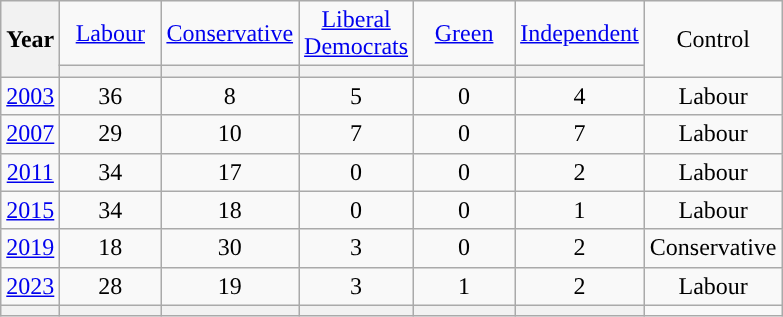<table class=wikitable style=text-align:center>
<tr>
<th rowspan=2>Year</th>
<td width="60"><a href='#'>Labour</a></td>
<td width="60"><a href='#'>Conservative</a></td>
<td width="60"><a href='#'>Liberal Democrats</a></td>
<td width="60"><a href='#'>Green</a></td>
<td><a href='#'>Independent</a></td>
<td rowspan=2>Control</td>
</tr>
<tr>
<th style="background-color: "></th>
<th style="background-color: "></th>
<th style="background-color: "></th>
<th style="background-color: "></th>
<th style="background-color: "></th>
</tr>
<tr>
<td><a href='#'>2003</a></td>
<td>36</td>
<td>8</td>
<td>5</td>
<td>0</td>
<td>4</td>
<td bgcolor=>Labour</td>
</tr>
<tr>
<td><a href='#'>2007</a></td>
<td>29</td>
<td>10</td>
<td>7</td>
<td>0</td>
<td>7</td>
<td bgcolor=>Labour</td>
</tr>
<tr>
<td><a href='#'>2011</a></td>
<td>34</td>
<td>17</td>
<td>0</td>
<td>0</td>
<td>2</td>
<td bgcolor=>Labour</td>
</tr>
<tr>
<td><a href='#'>2015</a></td>
<td>34</td>
<td>18</td>
<td>0</td>
<td>0</td>
<td>1</td>
<td bgcolor=>Labour</td>
</tr>
<tr>
<td><a href='#'>2019</a></td>
<td>18</td>
<td>30</td>
<td>3</td>
<td>0</td>
<td>2</td>
<td bgcolor=>Conservative</td>
</tr>
<tr>
<td><a href='#'>2023</a></td>
<td>28</td>
<td>19</td>
<td>3</td>
<td>1</td>
<td>2</td>
<td bgcolor=>Labour</td>
</tr>
<tr>
<th></th>
<th style="background-color: "></th>
<th style="background-color: "></th>
<th style="background-color: "></th>
<th style="background-color: "></th>
<th style="background-color: "></th>
<td></td>
</tr>
</table>
